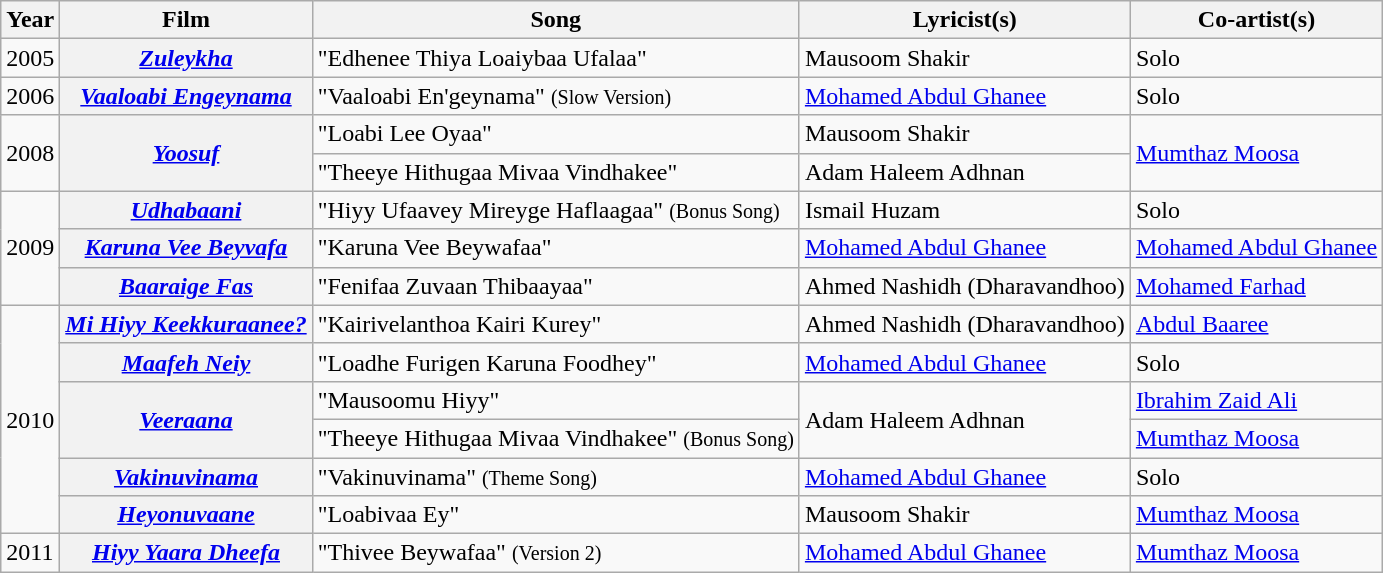<table class="wikitable plainrowheaders">
<tr>
<th scope="col">Year</th>
<th scope="col">Film</th>
<th scope="col">Song</th>
<th scope="col">Lyricist(s)</th>
<th scope="col">Co-artist(s)</th>
</tr>
<tr>
<td>2005</td>
<th scope="row"><em><a href='#'>Zuleykha</a></em></th>
<td>"Edhenee Thiya Loaiybaa Ufalaa"</td>
<td>Mausoom Shakir</td>
<td>Solo</td>
</tr>
<tr>
<td>2006</td>
<th scope="row"><em><a href='#'>Vaaloabi Engeynama</a></em></th>
<td>"Vaaloabi En'geynama" <small>(Slow Version)</small></td>
<td><a href='#'>Mohamed Abdul Ghanee</a></td>
<td>Solo</td>
</tr>
<tr>
<td rowspan="2">2008</td>
<th scope="row" rowspan="2"><em><a href='#'>Yoosuf</a></em></th>
<td>"Loabi Lee Oyaa"</td>
<td>Mausoom Shakir</td>
<td rowspan="2"><a href='#'>Mumthaz Moosa</a></td>
</tr>
<tr>
<td>"Theeye Hithugaa Mivaa Vindhakee"</td>
<td>Adam Haleem Adhnan</td>
</tr>
<tr>
<td rowspan="3">2009</td>
<th scope="row"><em><a href='#'>Udhabaani</a></em></th>
<td>"Hiyy Ufaavey Mireyge Haflaagaa" <small>(Bonus Song)</small></td>
<td>Ismail Huzam</td>
<td>Solo</td>
</tr>
<tr>
<th scope="row"><em><a href='#'>Karuna Vee Beyvafa</a></em></th>
<td>"Karuna Vee Beywafaa"</td>
<td><a href='#'>Mohamed Abdul Ghanee</a></td>
<td><a href='#'>Mohamed Abdul Ghanee</a></td>
</tr>
<tr>
<th scope="row"><em><a href='#'>Baaraige Fas</a></em></th>
<td>"Fenifaa Zuvaan Thibaayaa"</td>
<td>Ahmed Nashidh (Dharavandhoo)</td>
<td><a href='#'>Mohamed Farhad</a></td>
</tr>
<tr>
<td rowspan="6">2010</td>
<th scope="row"><em><a href='#'>Mi Hiyy Keekkuraanee?</a></em></th>
<td>"Kairivelanthoa Kairi Kurey"</td>
<td>Ahmed Nashidh (Dharavandhoo)</td>
<td><a href='#'>Abdul Baaree</a></td>
</tr>
<tr>
<th scope="row"><em><a href='#'>Maafeh Neiy</a></em></th>
<td>"Loadhe Furigen Karuna Foodhey"</td>
<td><a href='#'>Mohamed Abdul Ghanee</a></td>
<td>Solo</td>
</tr>
<tr>
<th scope="row" rowspan="2"><em><a href='#'>Veeraana</a></em></th>
<td>"Mausoomu Hiyy"</td>
<td rowspan="2">Adam Haleem Adhnan</td>
<td><a href='#'>Ibrahim Zaid Ali</a></td>
</tr>
<tr>
<td>"Theeye Hithugaa Mivaa Vindhakee" <small>(Bonus Song)</small></td>
<td><a href='#'>Mumthaz Moosa</a></td>
</tr>
<tr>
<th scope="row"><em><a href='#'>Vakinuvinama</a></em></th>
<td>"Vakinuvinama" <small>(Theme Song)</small></td>
<td><a href='#'>Mohamed Abdul Ghanee</a></td>
<td>Solo</td>
</tr>
<tr>
<th scope="row"><em><a href='#'>Heyonuvaane</a></em></th>
<td>"Loabivaa Ey"</td>
<td>Mausoom Shakir</td>
<td><a href='#'>Mumthaz Moosa</a></td>
</tr>
<tr>
<td>2011</td>
<th scope="row"><em><a href='#'>Hiyy Yaara Dheefa</a></em></th>
<td>"Thivee Beywafaa" <small>(Version 2)</small></td>
<td><a href='#'>Mohamed Abdul Ghanee</a></td>
<td><a href='#'>Mumthaz Moosa</a></td>
</tr>
</table>
